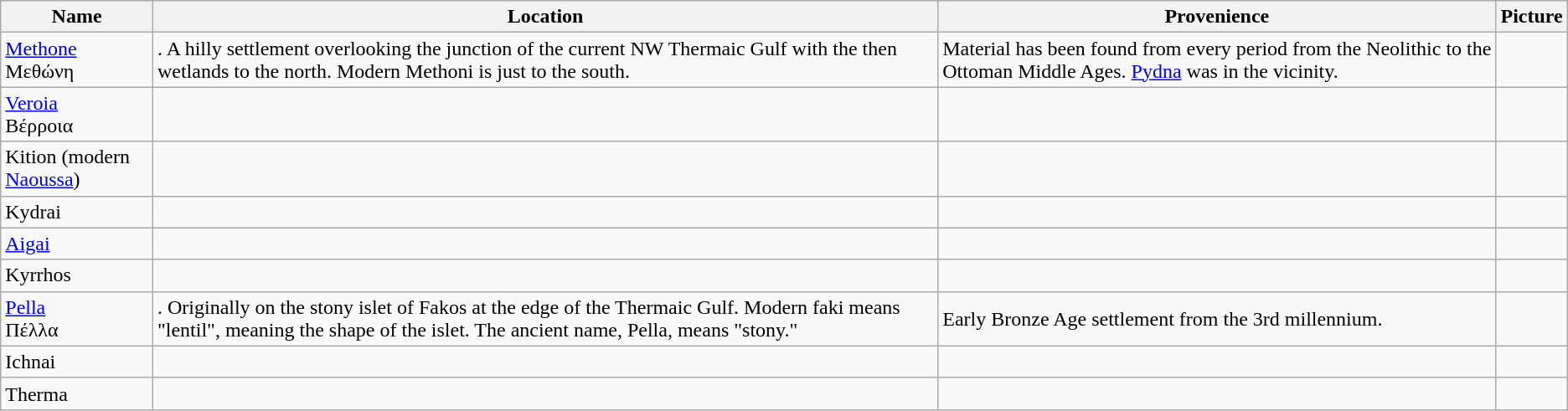<table class="wikitable">
<tr>
<th>Name</th>
<th>Location</th>
<th>Provenience</th>
<th>Picture</th>
</tr>
<tr>
<td><a href='#'>Methone</a><br>Μεθώνη</td>
<td>. A hilly settlement overlooking the junction of the current NW Thermaic Gulf with the then wetlands to the north. Modern Methoni is just to the south.</td>
<td>Material has been found from every period from the Neolithic to the Ottoman Middle Ages. <a href='#'>Pydna</a> was in the vicinity.</td>
<td></td>
</tr>
<tr>
<td><a href='#'>Veroia</a><br>Βέρροια</td>
<td></td>
<td></td>
<td></td>
</tr>
<tr>
<td>Kition (modern <a href='#'>Naoussa</a>)</td>
<td></td>
<td></td>
<td></td>
</tr>
<tr>
<td>Kydrai</td>
<td></td>
<td></td>
<td></td>
</tr>
<tr>
<td><a href='#'>Aigai</a></td>
<td></td>
<td></td>
<td></td>
</tr>
<tr>
<td>Kyrrhos</td>
<td></td>
<td></td>
<td></td>
</tr>
<tr>
<td><a href='#'>Pella</a><br>Πέλλα</td>
<td>. Originally on the stony islet of Fakos at the edge of the Thermaic Gulf. Modern faki means "lentil", meaning the shape of the islet. The ancient name, Pella, means "stony."</td>
<td>Early Bronze Age settlement from the 3rd millennium.</td>
<td></td>
</tr>
<tr>
<td>Ichnai</td>
<td></td>
<td></td>
<td></td>
</tr>
<tr>
<td>Therma</td>
<td></td>
<td></td>
<td></td>
</tr>
</table>
